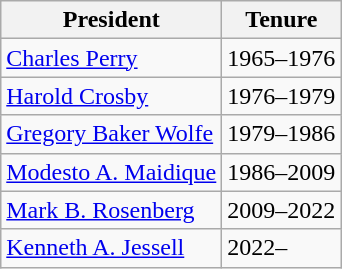<table class="wikitable">
<tr>
<th>President</th>
<th>Tenure</th>
</tr>
<tr>
<td><a href='#'>Charles Perry</a></td>
<td>1965–1976</td>
</tr>
<tr>
<td><a href='#'>Harold Crosby</a></td>
<td>1976–1979</td>
</tr>
<tr>
<td><a href='#'>Gregory Baker Wolfe</a></td>
<td>1979–1986</td>
</tr>
<tr>
<td><a href='#'>Modesto A. Maidique</a></td>
<td>1986–2009</td>
</tr>
<tr>
<td><a href='#'>Mark B. Rosenberg</a></td>
<td>2009–2022</td>
</tr>
<tr>
<td><a href='#'>Kenneth A. Jessell</a></td>
<td>2022–</td>
</tr>
</table>
